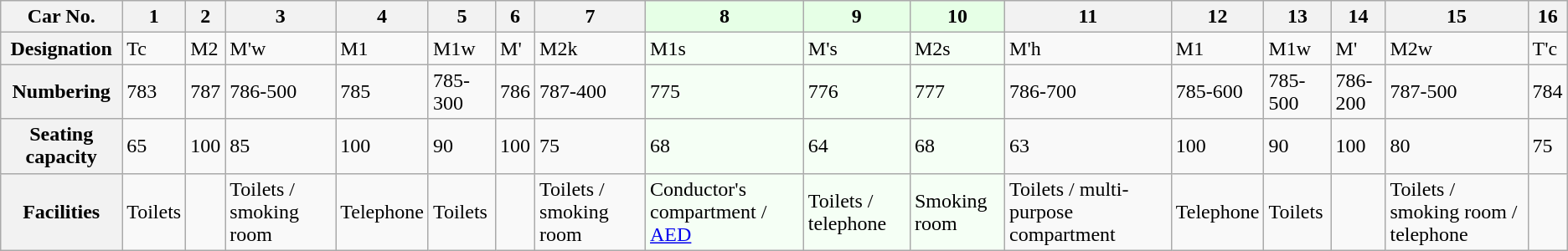<table class="wikitable">
<tr>
<th>Car No.</th>
<th>1</th>
<th>2</th>
<th>3</th>
<th>4</th>
<th>5</th>
<th>6</th>
<th>7</th>
<th style="background: #E6FFE6">8</th>
<th style="background: #E6FFE6">9</th>
<th style="background: #E6FFE6">10</th>
<th>11</th>
<th>12</th>
<th>13</th>
<th>14</th>
<th>15</th>
<th>16</th>
</tr>
<tr>
<th>Designation</th>
<td>Tc</td>
<td>M2</td>
<td>M'w</td>
<td>M1</td>
<td>M1w</td>
<td>M'</td>
<td>M2k</td>
<td style="background: #F5FFF5">M1s</td>
<td style="background: #F5FFF5">M's</td>
<td style="background: #F5FFF5">M2s</td>
<td>M'h</td>
<td>M1</td>
<td>M1w</td>
<td>M'</td>
<td>M2w</td>
<td>T'c</td>
</tr>
<tr>
<th>Numbering</th>
<td>783</td>
<td>787</td>
<td>786-500</td>
<td>785</td>
<td>785-300</td>
<td>786</td>
<td>787-400</td>
<td style="background: #F5FFF5">775</td>
<td style="background: #F5FFF5">776</td>
<td style="background: #F5FFF5">777</td>
<td>786-700</td>
<td>785-600</td>
<td>785-500</td>
<td>786-200</td>
<td>787-500</td>
<td>784</td>
</tr>
<tr>
<th>Seating capacity</th>
<td>65</td>
<td>100</td>
<td>85</td>
<td>100</td>
<td>90</td>
<td>100</td>
<td>75</td>
<td style="background: #F5FFF5">68</td>
<td style="background: #F5FFF5">64</td>
<td style="background: #F5FFF5">68</td>
<td>63</td>
<td>100</td>
<td>90</td>
<td>100</td>
<td>80</td>
<td>75</td>
</tr>
<tr>
<th>Facilities</th>
<td>Toilets</td>
<td> </td>
<td>Toilets / smoking room</td>
<td>Telephone</td>
<td>Toilets</td>
<td> </td>
<td>Toilets / smoking room</td>
<td style="background: #F5FFF5">Conductor's compartment / <a href='#'>AED</a></td>
<td style="background: #F5FFF5">Toilets / telephone</td>
<td style="background: #F5FFF5">Smoking room</td>
<td>Toilets / multi-purpose compartment</td>
<td>Telephone</td>
<td>Toilets</td>
<td> </td>
<td>Toilets / smoking room / telephone</td>
<td> </td>
</tr>
</table>
